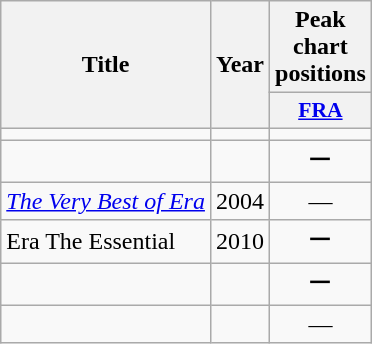<table class="wikitable">
<tr>
<th scope="col" rowspan="2">Title</th>
<th scope="col" rowspan="2">Year</th>
<th scope="col" colspan="1">Peak chart positions</th>
</tr>
<tr>
<th scope="col" style="width:3em;font-size:90%"><a href='#'>FRA</a><br></th>
</tr>
<tr>
<td scope="row" align="left"></td>
<td></td>
<td align=center></td>
</tr>
<tr>
<td scope="row" align="left"></td>
<td></td>
<td align=center>ー</td>
</tr>
<tr>
<td scope="row" align="left"><em><a href='#'>The Very Best of Era</a></em></td>
<td>2004</td>
<td align=center>—</td>
</tr>
<tr>
<td scope="row" align="left">Era The Essential</td>
<td>2010</td>
<td align=center>ー</td>
</tr>
<tr>
<td scope="row" align="left"></td>
<td></td>
<td align=center>ー</td>
</tr>
<tr>
<td scope="row" align="left"></td>
<td></td>
<td align=center>—</td>
</tr>
</table>
